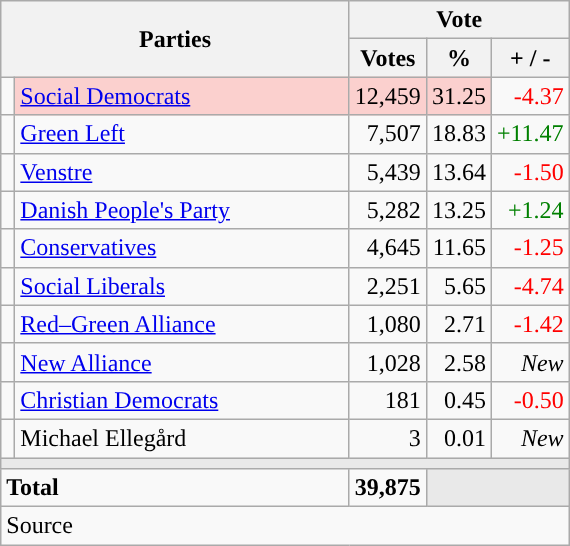<table class="wikitable" style="text-align:right;">
<tr>
<th style="text-align:centre;" rowspan="2" colspan="2" width="225">Parties</th>
<th colspan="3">Vote</th>
</tr>
<tr>
<th width="15">Votes</th>
<th width="15">%</th>
<th width="15">+ / -</th>
</tr>
<tr>
<td width="2" style="color:inherit;background:"></td>
<td bgcolor=#fbd0ce  align="left"><a href='#'>Social Democrats</a></td>
<td bgcolor=#fbd0ce>12,459</td>
<td bgcolor=#fbd0ce>31.25</td>
<td style=color:red;>-4.37</td>
</tr>
<tr>
<td width="2" style="color:inherit;background:"></td>
<td align="left"><a href='#'>Green Left</a></td>
<td>7,507</td>
<td>18.83</td>
<td style=color:green;>+11.47</td>
</tr>
<tr>
<td width="2" style="color:inherit;background:"></td>
<td align="left"><a href='#'>Venstre</a></td>
<td>5,439</td>
<td>13.64</td>
<td style=color:red;>-1.50</td>
</tr>
<tr>
<td width="2" style="color:inherit;background:"></td>
<td align="left"><a href='#'>Danish People's Party</a></td>
<td>5,282</td>
<td>13.25</td>
<td style=color:green;>+1.24</td>
</tr>
<tr>
<td width="2" style="color:inherit;background:"></td>
<td align="left"><a href='#'>Conservatives</a></td>
<td>4,645</td>
<td>11.65</td>
<td style=color:red;>-1.25</td>
</tr>
<tr>
<td width="2" style="color:inherit;background:"></td>
<td align="left"><a href='#'>Social Liberals</a></td>
<td>2,251</td>
<td>5.65</td>
<td style=color:red;>-4.74</td>
</tr>
<tr>
<td width="2" style="color:inherit;background:"></td>
<td align="left"><a href='#'>Red–Green Alliance</a></td>
<td>1,080</td>
<td>2.71</td>
<td style=color:red;>-1.42</td>
</tr>
<tr>
<td width="2" style="color:inherit;background:"></td>
<td align="left"><a href='#'>New Alliance</a></td>
<td>1,028</td>
<td>2.58</td>
<td><em>New</em></td>
</tr>
<tr>
<td width="2" style="color:inherit;background:"></td>
<td align="left"><a href='#'>Christian Democrats</a></td>
<td>181</td>
<td>0.45</td>
<td style=color:red;>-0.50</td>
</tr>
<tr>
<td width="2" style="color:inherit;background:"></td>
<td align="left">Michael Ellegård</td>
<td>3</td>
<td>0.01</td>
<td><em>New</em></td>
</tr>
<tr>
<td colspan="7" bgcolor="#E9E9E9"></td>
</tr>
<tr>
<td align="left" colspan="2"><strong>Total</strong></td>
<td><strong>39,875</strong></td>
<td bgcolor="#E9E9E9" colspan="2"></td>
</tr>
<tr>
<td align="left" colspan="6">Source</td>
</tr>
</table>
